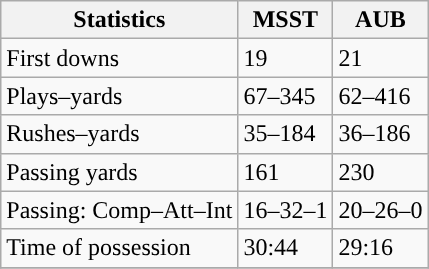<table class="wikitable" style="float: left;">
<tr>
<th>Statistics</th>
<th>MSST</th>
<th>AUB</th>
</tr>
<tr>
<td>First downs</td>
<td>19</td>
<td>21</td>
</tr>
<tr>
<td>Plays–yards</td>
<td>67–345</td>
<td>62–416</td>
</tr>
<tr>
<td>Rushes–yards</td>
<td>35–184</td>
<td>36–186</td>
</tr>
<tr>
<td>Passing yards</td>
<td>161</td>
<td>230</td>
</tr>
<tr>
<td>Passing: Comp–Att–Int</td>
<td>16–32–1</td>
<td>20–26–0</td>
</tr>
<tr>
<td>Time of possession</td>
<td>30:44</td>
<td>29:16</td>
</tr>
<tr>
</tr>
</table>
